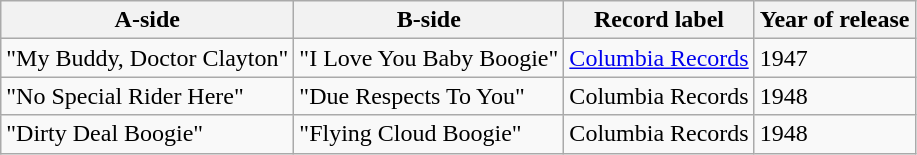<table class="wikitable sortable">
<tr>
<th>A-side</th>
<th>B-side</th>
<th>Record label</th>
<th>Year of release</th>
</tr>
<tr>
<td>"My Buddy, Doctor Clayton"</td>
<td>"I Love You Baby Boogie"</td>
<td><a href='#'>Columbia Records</a></td>
<td>1947</td>
</tr>
<tr>
<td>"No Special Rider Here"</td>
<td>"Due Respects To You"</td>
<td>Columbia Records</td>
<td>1948</td>
</tr>
<tr>
<td>"Dirty Deal Boogie"</td>
<td>"Flying Cloud Boogie"</td>
<td>Columbia Records</td>
<td>1948</td>
</tr>
</table>
